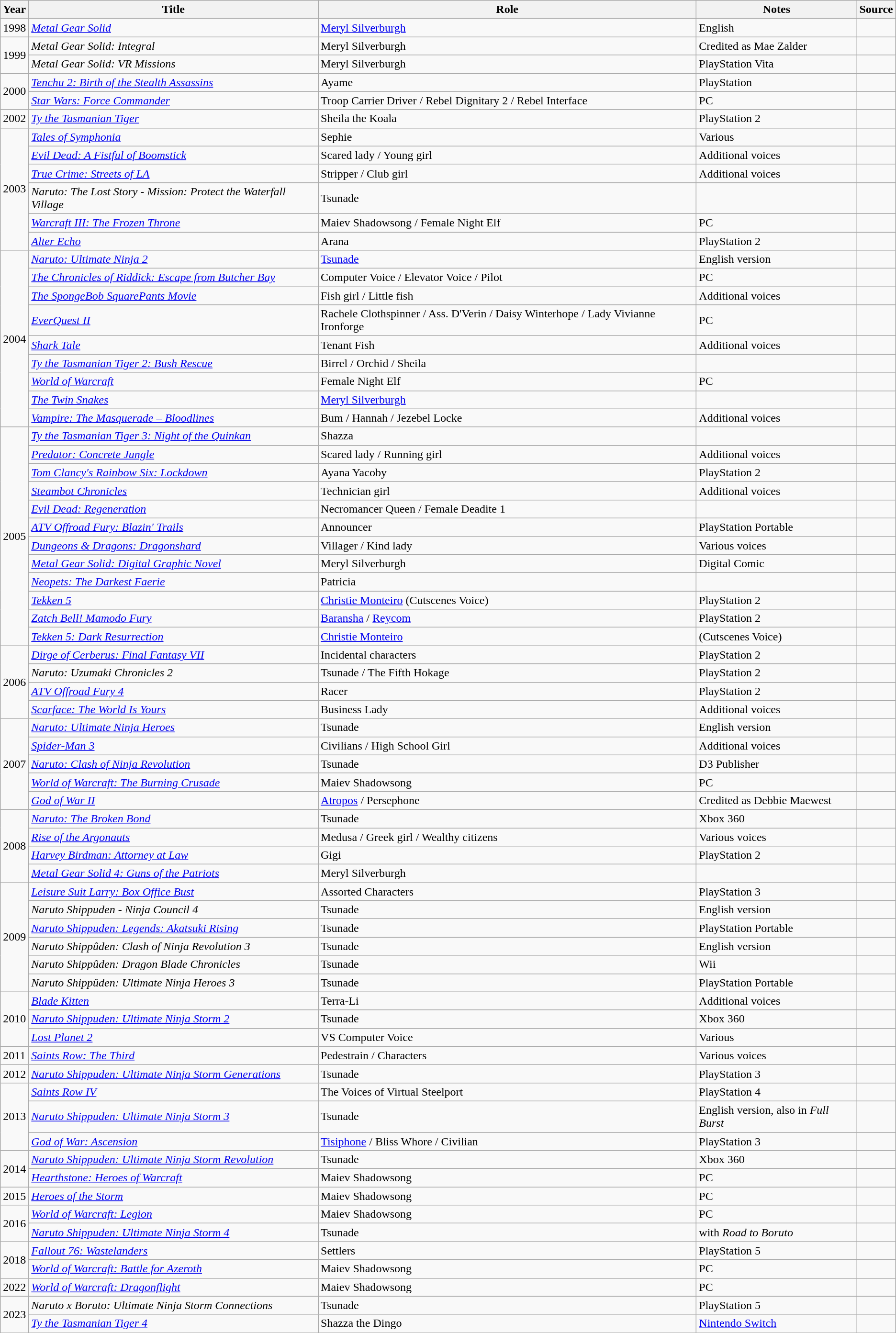<table class="wikitable sortable plainrowheaders">
<tr>
<th>Year</th>
<th>Title</th>
<th>Role</th>
<th class="unsortable">Notes</th>
<th class="unsortable">Source</th>
</tr>
<tr>
<td>1998</td>
<td><em><a href='#'>Metal Gear Solid</a></em></td>
<td><a href='#'>Meryl Silverburgh</a></td>
<td>English</td>
<td></td>
</tr>
<tr>
<td rowspan="2">1999</td>
<td><em>Metal Gear Solid: Integral</em></td>
<td>Meryl Silverburgh</td>
<td>Credited as Mae Zalder</td>
<td></td>
</tr>
<tr>
<td><em>Metal Gear Solid: VR Missions</em></td>
<td>Meryl Silverburgh</td>
<td>PlayStation Vita</td>
<td></td>
</tr>
<tr>
<td rowspan="2">2000</td>
<td><em><a href='#'>Tenchu 2: Birth of the Stealth Assassins</a></em></td>
<td>Ayame</td>
<td>PlayStation</td>
<td></td>
</tr>
<tr>
<td><em><a href='#'>Star Wars: Force Commander</a></em></td>
<td>Troop  Carrier Driver / Rebel Dignitary 2 / Rebel Interface</td>
<td>PC</td>
<td></td>
</tr>
<tr>
<td>2002</td>
<td><em><a href='#'>Ty the Tasmanian Tiger</a></em></td>
<td>Sheila the Koala</td>
<td>PlayStation 2</td>
<td></td>
</tr>
<tr>
<td rowspan="6">2003</td>
<td><em><a href='#'>Tales of Symphonia</a></em></td>
<td>Sephie</td>
<td>Various</td>
<td></td>
</tr>
<tr>
<td><em><a href='#'>Evil Dead: A Fistful of Boomstick</a></em></td>
<td>Scared lady / Young girl</td>
<td>Additional voices</td>
<td></td>
</tr>
<tr>
<td><em><a href='#'>True Crime: Streets of LA</a></em></td>
<td>Stripper / Club girl</td>
<td>Additional voices</td>
<td></td>
</tr>
<tr>
<td><em>Naruto: The Lost Story - Mission: Protect the Waterfall Village</em></td>
<td>Tsunade</td>
<td></td>
<td></td>
</tr>
<tr>
<td><em><a href='#'>Warcraft III: The Frozen Throne</a></em></td>
<td>Maiev Shadowsong / Female Night Elf</td>
<td>PC</td>
<td></td>
</tr>
<tr>
<td><em><a href='#'>Alter Echo</a></em></td>
<td>Arana</td>
<td>PlayStation 2</td>
<td></td>
</tr>
<tr>
<td rowspan="9">2004</td>
<td><em><a href='#'>Naruto: Ultimate Ninja 2</a></em></td>
<td><a href='#'>Tsunade</a></td>
<td>English version</td>
<td></td>
</tr>
<tr>
<td><em><a href='#'>The Chronicles of Riddick: Escape from Butcher Bay</a></em></td>
<td>Computer Voice / Elevator Voice / Pilot</td>
<td>PC</td>
<td></td>
</tr>
<tr>
<td><em><a href='#'>The SpongeBob SquarePants Movie</a></em></td>
<td>Fish girl / Little fish</td>
<td>Additional voices</td>
<td></td>
</tr>
<tr>
<td><em><a href='#'>EverQuest II</a></em></td>
<td>Rachele Clothspinner / Ass. D'Verin / Daisy Winterhope / Lady Vivianne Ironforge</td>
<td>PC</td>
<td></td>
</tr>
<tr>
<td><em><a href='#'>Shark Tale</a></em></td>
<td>Tenant Fish</td>
<td>Additional voices</td>
<td></td>
</tr>
<tr>
<td><em><a href='#'>Ty the Tasmanian Tiger 2: Bush Rescue</a></em></td>
<td>Birrel / Orchid / Sheila</td>
<td></td>
<td></td>
</tr>
<tr>
<td><em><a href='#'>World of Warcraft</a></em></td>
<td>Female Night Elf</td>
<td>PC</td>
<td></td>
</tr>
<tr>
<td><em><a href='#'>The Twin Snakes</a></em></td>
<td><a href='#'>Meryl Silverburgh</a></td>
<td></td>
<td></td>
</tr>
<tr>
<td><em><a href='#'>Vampire: The Masquerade – Bloodlines</a></em></td>
<td>Bum / Hannah / Jezebel Locke</td>
<td>Additional voices</td>
<td></td>
</tr>
<tr>
<td rowspan="12">2005</td>
<td><em><a href='#'>Ty the Tasmanian Tiger 3: Night of the Quinkan</a></em></td>
<td>Shazza</td>
<td></td>
<td></td>
</tr>
<tr>
<td><em><a href='#'>Predator: Concrete Jungle</a></em></td>
<td>Scared lady / Running girl</td>
<td>Additional voices</td>
<td></td>
</tr>
<tr>
<td><em><a href='#'>Tom Clancy's Rainbow Six: Lockdown</a></em></td>
<td>Ayana Yacoby</td>
<td>PlayStation 2</td>
<td></td>
</tr>
<tr>
<td><em><a href='#'>Steambot Chronicles</a></em></td>
<td>Technician girl</td>
<td>Additional voices</td>
<td></td>
</tr>
<tr>
<td><em><a href='#'>Evil Dead: Regeneration</a></em></td>
<td>Necromancer Queen / Female Deadite 1</td>
<td></td>
<td></td>
</tr>
<tr>
<td><em><a href='#'>ATV Offroad Fury: Blazin' Trails</a></em></td>
<td>Announcer</td>
<td>PlayStation Portable</td>
<td></td>
</tr>
<tr>
<td><em><a href='#'>Dungeons & Dragons: Dragonshard</a></em></td>
<td>Villager / Kind lady</td>
<td>Various voices</td>
<td></td>
</tr>
<tr>
<td><em><a href='#'>Metal Gear Solid: Digital Graphic Novel</a></em></td>
<td>Meryl Silverburgh</td>
<td>Digital Comic</td>
<td></td>
</tr>
<tr>
<td><em><a href='#'>Neopets: The Darkest Faerie</a></em></td>
<td>Patricia</td>
<td></td>
<td></td>
</tr>
<tr>
<td><em><a href='#'>Tekken 5</a></em></td>
<td><a href='#'>Christie Monteiro</a> (Cutscenes Voice)</td>
<td>PlayStation 2</td>
<td></td>
</tr>
<tr>
<td><em><a href='#'>Zatch Bell! Mamodo Fury</a></em></td>
<td><a href='#'>Baransha</a> / <a href='#'>Reycom</a></td>
<td>PlayStation 2</td>
<td></td>
</tr>
<tr>
<td><em><a href='#'>Tekken 5: Dark Resurrection</a></em></td>
<td><a href='#'>Christie Monteiro</a></td>
<td>(Cutscenes Voice)</td>
<td></td>
</tr>
<tr>
<td rowspan="4">2006</td>
<td><em><a href='#'>Dirge of Cerberus: Final Fantasy VII</a></em></td>
<td>Incidental characters</td>
<td>PlayStation 2</td>
<td></td>
</tr>
<tr>
<td><em>Naruto: Uzumaki Chronicles 2</em></td>
<td>Tsunade / The Fifth Hokage</td>
<td>PlayStation 2</td>
<td></td>
</tr>
<tr>
<td><em><a href='#'>ATV Offroad Fury 4</a></em></td>
<td>Racer</td>
<td>PlayStation 2</td>
<td></td>
</tr>
<tr>
<td><em><a href='#'>Scarface: The World Is Yours</a></em></td>
<td>Business Lady</td>
<td>Additional voices</td>
<td></td>
</tr>
<tr>
<td rowspan="5">2007</td>
<td><em><a href='#'>Naruto: Ultimate Ninja Heroes</a></em></td>
<td>Tsunade</td>
<td>English version</td>
<td></td>
</tr>
<tr>
<td><em><a href='#'>Spider-Man 3</a></em></td>
<td>Civilians / High School Girl</td>
<td>Additional voices</td>
<td></td>
</tr>
<tr>
<td><em><a href='#'>Naruto: Clash of Ninja Revolution</a></em></td>
<td>Tsunade</td>
<td>D3 Publisher</td>
<td></td>
</tr>
<tr>
<td><em><a href='#'>World of Warcraft: The Burning Crusade</a></em></td>
<td>Maiev Shadowsong</td>
<td>PC</td>
<td></td>
</tr>
<tr>
<td><em><a href='#'>God of War II</a></em></td>
<td><a href='#'>Atropos</a> / Persephone</td>
<td>Credited as Debbie Maewest</td>
<td></td>
</tr>
<tr>
<td rowspan="4">2008</td>
<td><em><a href='#'>Naruto: The Broken Bond</a></em></td>
<td>Tsunade</td>
<td>Xbox 360</td>
<td></td>
</tr>
<tr>
<td><em><a href='#'>Rise of the Argonauts</a></em></td>
<td>Medusa / Greek girl / Wealthy citizens</td>
<td>Various voices</td>
<td></td>
</tr>
<tr>
<td><em><a href='#'>Harvey Birdman: Attorney at Law</a></em></td>
<td>Gigi</td>
<td>PlayStation 2</td>
<td></td>
</tr>
<tr>
<td><em><a href='#'>Metal Gear Solid 4: Guns of the Patriots</a></em></td>
<td>Meryl Silverburgh</td>
<td></td>
<td></td>
</tr>
<tr>
<td rowspan="6">2009</td>
<td><em><a href='#'>Leisure Suit Larry: Box Office Bust</a></em></td>
<td>Assorted Characters</td>
<td>PlayStation 3</td>
<td></td>
</tr>
<tr>
<td><em>Naruto Shippuden - Ninja Council 4</em></td>
<td>Tsunade</td>
<td>English version</td>
<td></td>
</tr>
<tr>
<td><em><a href='#'>Naruto Shippuden: Legends: Akatsuki Rising</a></em></td>
<td>Tsunade</td>
<td>PlayStation Portable</td>
<td></td>
</tr>
<tr>
<td><em>Naruto Shippûden: Clash of Ninja Revolution 3</em></td>
<td>Tsunade</td>
<td>English version</td>
<td></td>
</tr>
<tr>
<td><em>Naruto Shippûden: Dragon Blade Chronicles</em></td>
<td>Tsunade</td>
<td>Wii</td>
<td></td>
</tr>
<tr>
<td><em>Naruto Shippûden: Ultimate Ninja Heroes 3</em></td>
<td>Tsunade</td>
<td>PlayStation Portable</td>
</tr>
<tr>
<td rowspan="3">2010</td>
<td><em><a href='#'>Blade Kitten</a></em></td>
<td>Terra-Li</td>
<td>Additional voices</td>
<td></td>
</tr>
<tr>
<td><em><a href='#'>Naruto Shippuden: Ultimate Ninja Storm 2</a></em></td>
<td>Tsunade</td>
<td>Xbox 360</td>
<td></td>
</tr>
<tr>
<td><em><a href='#'>Lost Planet 2</a></em></td>
<td>VS Computer Voice</td>
<td>Various</td>
<td></td>
</tr>
<tr>
<td>2011</td>
<td><em><a href='#'>Saints Row: The Third</a></em></td>
<td>Pedestrain / Characters</td>
<td>Various voices</td>
<td></td>
</tr>
<tr>
<td>2012</td>
<td><em><a href='#'>Naruto Shippuden: Ultimate Ninja Storm Generations</a></em></td>
<td>Tsunade</td>
<td>PlayStation 3</td>
<td></td>
</tr>
<tr>
<td rowspan="3">2013</td>
<td><em><a href='#'>Saints Row IV</a></em></td>
<td>The Voices of Virtual Steelport</td>
<td>PlayStation 4</td>
</tr>
<tr>
<td><em><a href='#'>Naruto Shippuden: Ultimate Ninja Storm 3</a></em></td>
<td>Tsunade</td>
<td>English version, also in <em>Full Burst</em></td>
<td></td>
</tr>
<tr>
<td><em><a href='#'>God of War: Ascension</a></em></td>
<td><a href='#'>Tisiphone</a> / Bliss Whore / Civilian</td>
<td>PlayStation 3</td>
<td></td>
</tr>
<tr>
<td rowspan="2">2014</td>
<td><em><a href='#'>Naruto Shippuden: Ultimate Ninja Storm Revolution</a></em></td>
<td>Tsunade</td>
<td>Xbox 360</td>
<td></td>
</tr>
<tr>
<td><em><a href='#'>Hearthstone: Heroes of Warcraft</a></em></td>
<td>Maiev Shadowsong</td>
<td>PC</td>
<td></td>
</tr>
<tr>
<td>2015</td>
<td><em><a href='#'>Heroes of the Storm</a></em></td>
<td>Maiev Shadowsong</td>
<td>PC</td>
<td></td>
</tr>
<tr>
<td rowspan="2">2016</td>
<td><em><a href='#'>World of Warcraft: Legion</a></em></td>
<td>Maiev Shadowsong</td>
<td>PC</td>
<td></td>
</tr>
<tr>
<td><em><a href='#'>Naruto Shippuden: Ultimate Ninja Storm 4</a></em></td>
<td>Tsunade</td>
<td>with <em>Road to Boruto</em></td>
<td></td>
</tr>
<tr>
<td rowspan="2">2018</td>
<td><em><a href='#'>Fallout 76: Wastelanders</a></em></td>
<td>Settlers</td>
<td>PlayStation 5</td>
<td></td>
</tr>
<tr>
<td><em><a href='#'>World of Warcraft: Battle for Azeroth</a></em></td>
<td>Maiev Shadowsong</td>
<td>PC</td>
<td></td>
</tr>
<tr>
<td>2022</td>
<td><em><a href='#'>World of Warcraft: Dragonflight</a></em></td>
<td>Maiev Shadowsong</td>
<td>PC</td>
<td></td>
</tr>
<tr>
<td rowspan="2">2023</td>
<td><em>Naruto x Boruto: Ultimate Ninja Storm Connections</em></td>
<td>Tsunade</td>
<td>PlayStation 5</td>
<td></td>
</tr>
<tr>
<td><em><a href='#'>Ty the Tasmanian Tiger 4</a></em></td>
<td>Shazza the Dingo</td>
<td><a href='#'>Nintendo Switch</a></td>
<td></td>
</tr>
</table>
